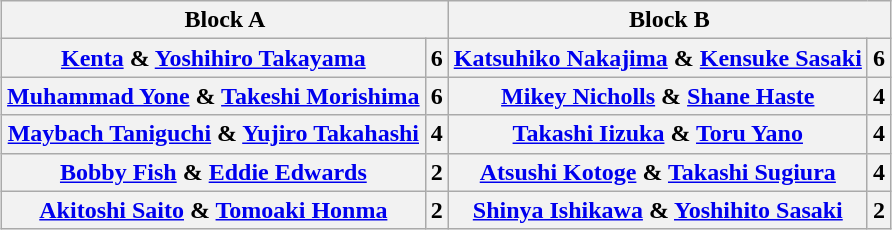<table class="wikitable" style="margin: 1em auto 1em auto;text-align:center">
<tr>
<th colspan="2">Block A</th>
<th colspan="2">Block B</th>
</tr>
<tr>
<th><a href='#'>Kenta</a> & <a href='#'>Yoshihiro Takayama</a></th>
<th>6</th>
<th><a href='#'>Katsuhiko Nakajima</a> & <a href='#'>Kensuke Sasaki</a></th>
<th>6</th>
</tr>
<tr>
<th><a href='#'>Muhammad Yone</a> & <a href='#'>Takeshi Morishima</a></th>
<th>6</th>
<th><a href='#'>Mikey Nicholls</a> & <a href='#'>Shane Haste</a></th>
<th>4</th>
</tr>
<tr>
<th><a href='#'>Maybach Taniguchi</a> & <a href='#'>Yujiro Takahashi</a></th>
<th>4</th>
<th><a href='#'>Takashi Iizuka</a> & <a href='#'>Toru Yano</a> </th>
<th>4</th>
</tr>
<tr>
<th><a href='#'>Bobby Fish</a> & <a href='#'>Eddie Edwards</a></th>
<th>2</th>
<th><a href='#'>Atsushi Kotoge</a> & <a href='#'>Takashi Sugiura</a></th>
<th>4</th>
</tr>
<tr>
<th><a href='#'>Akitoshi Saito</a> & <a href='#'>Tomoaki Honma</a></th>
<th>2</th>
<th><a href='#'>Shinya Ishikawa</a> & <a href='#'>Yoshihito Sasaki</a></th>
<th>2</th>
</tr>
</table>
